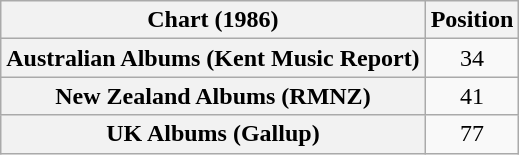<table class="wikitable sortable plainrowheaders" style="text-align:center">
<tr>
<th scope="col">Chart (1986)</th>
<th scope="col">Position</th>
</tr>
<tr>
<th scope="row">Australian Albums (Kent Music Report)</th>
<td>34</td>
</tr>
<tr>
<th scope="row">New Zealand Albums (RMNZ)</th>
<td>41</td>
</tr>
<tr>
<th scope="row">UK Albums (Gallup)</th>
<td>77</td>
</tr>
</table>
